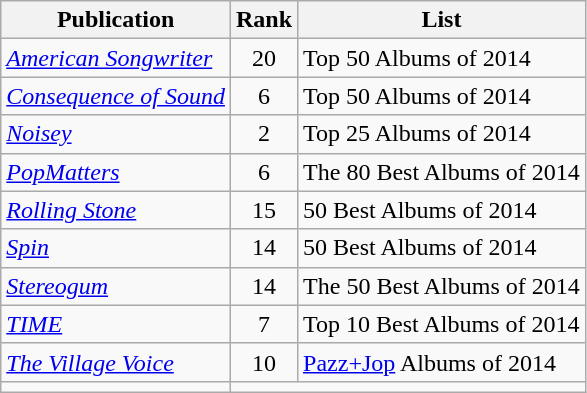<table class="wikitable">
<tr>
<th>Publication</th>
<th>Rank</th>
<th>List</th>
</tr>
<tr>
<td><em><a href='#'>American Songwriter</a></em></td>
<td align=center>20</td>
<td>Top 50 Albums of 2014</td>
</tr>
<tr>
<td><em><a href='#'>Consequence of Sound</a></em></td>
<td align=center>6</td>
<td>Top 50 Albums of 2014</td>
</tr>
<tr>
<td><em><a href='#'>Noisey</a></em></td>
<td align=center>2</td>
<td>Top 25 Albums of 2014</td>
</tr>
<tr>
<td><em><a href='#'>PopMatters</a></em></td>
<td align=center>6</td>
<td>The 80 Best Albums of 2014</td>
</tr>
<tr>
<td><em><a href='#'>Rolling Stone</a></em></td>
<td align=center>15</td>
<td>50 Best Albums of 2014</td>
</tr>
<tr>
<td><em><a href='#'>Spin</a></em></td>
<td align=center>14</td>
<td>50 Best Albums of 2014</td>
</tr>
<tr>
<td><em><a href='#'>Stereogum</a></em></td>
<td align=center>14</td>
<td>The 50 Best Albums of 2014</td>
</tr>
<tr>
<td><em><a href='#'>TIME</a></em></td>
<td align=center>7</td>
<td>Top 10 Best Albums of 2014</td>
</tr>
<tr>
<td><em><a href='#'>The Village Voice</a></em></td>
<td align=center>10</td>
<td><a href='#'>Pazz+Jop</a> Albums of 2014</td>
</tr>
<tr>
<td></td>
</tr>
</table>
